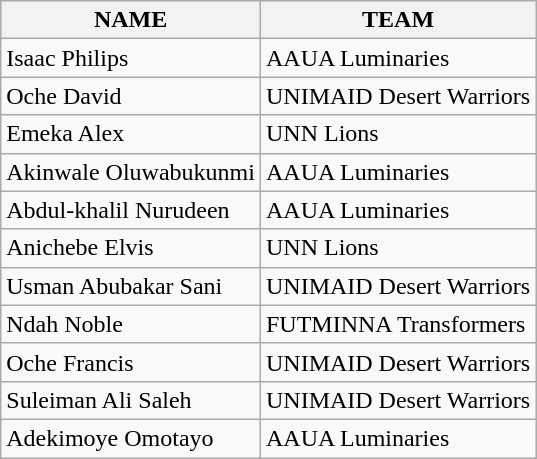<table class="wikitable">
<tr>
<th>NAME</th>
<th>TEAM</th>
</tr>
<tr>
<td>Isaac Philips</td>
<td>AAUA Luminaries</td>
</tr>
<tr>
<td>Oche David</td>
<td>UNIMAID Desert Warriors</td>
</tr>
<tr>
<td>Emeka Alex</td>
<td>UNN Lions</td>
</tr>
<tr>
<td>Akinwale Oluwabukunmi</td>
<td>AAUA Luminaries</td>
</tr>
<tr>
<td>Abdul-khalil Nurudeen</td>
<td>AAUA Luminaries</td>
</tr>
<tr>
<td>Anichebe Elvis</td>
<td>UNN Lions</td>
</tr>
<tr>
<td>Usman Abubakar Sani</td>
<td>UNIMAID Desert Warriors</td>
</tr>
<tr>
<td>Ndah Noble</td>
<td>FUTMINNA Transformers</td>
</tr>
<tr>
<td>Oche Francis</td>
<td>UNIMAID Desert Warriors</td>
</tr>
<tr>
<td>Suleiman Ali Saleh</td>
<td>UNIMAID Desert Warriors</td>
</tr>
<tr>
<td>Adekimoye Omotayo</td>
<td>AAUA Luminaries</td>
</tr>
</table>
